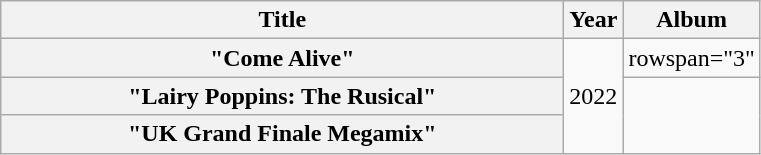<table class="wikitable plainrowheaders" style="text-align:center;">
<tr>
<th style="width:23em;">Title</th>
<th>Year</th>
<th>Album</th>
</tr>
<tr>
<th scope="row">"Come Alive" </th>
<td rowspan="3">2022</td>
<td>rowspan="3" </td>
</tr>
<tr>
<th scope="row">"Lairy Poppins: The Rusical"<br></th>
</tr>
<tr>
<th scope="row">"UK Grand Finale Megamix"<br></th>
</tr>
</table>
